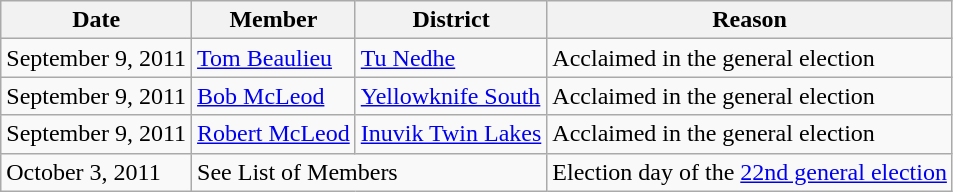<table class="wikitable">
<tr>
<th>Date</th>
<th>Member</th>
<th>District</th>
<th>Reason</th>
</tr>
<tr>
<td>September 9, 2011</td>
<td><a href='#'>Tom Beaulieu</a></td>
<td><a href='#'>Tu Nedhe</a></td>
<td>Acclaimed in the general election</td>
</tr>
<tr>
<td>September 9, 2011</td>
<td><a href='#'>Bob McLeod</a></td>
<td><a href='#'>Yellowknife South</a></td>
<td>Acclaimed in the general election</td>
</tr>
<tr>
<td>September 9, 2011</td>
<td><a href='#'>Robert McLeod</a></td>
<td><a href='#'>Inuvik Twin Lakes</a></td>
<td>Acclaimed in the general election</td>
</tr>
<tr>
<td>October 3, 2011</td>
<td colspan=2>See List of Members</td>
<td>Election day of the <a href='#'>22nd general election</a></td>
</tr>
</table>
